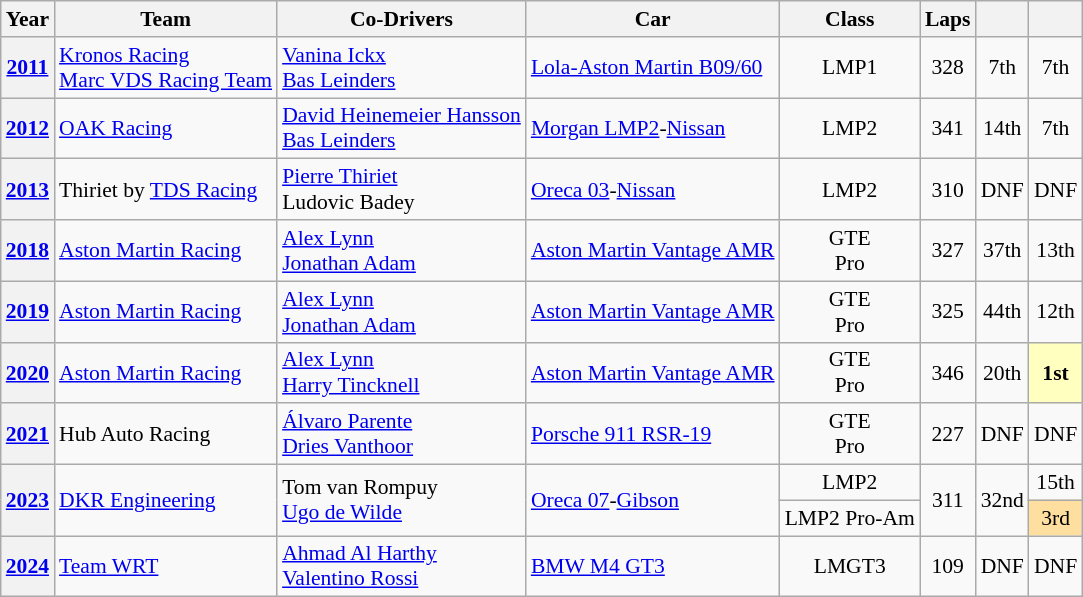<table class="wikitable" style="text-align:center; font-size:90%">
<tr>
<th>Year</th>
<th>Team</th>
<th>Co-Drivers</th>
<th>Car</th>
<th>Class</th>
<th>Laps</th>
<th></th>
<th></th>
</tr>
<tr>
<th><a href='#'>2011</a></th>
<td align="left"> <a href='#'>Kronos Racing</a><br> <a href='#'>Marc VDS Racing Team</a></td>
<td align="left"> <a href='#'>Vanina Ickx</a><br> <a href='#'>Bas Leinders</a></td>
<td align="left"><a href='#'>Lola-Aston Martin B09/60</a></td>
<td>LMP1</td>
<td>328</td>
<td>7th</td>
<td>7th</td>
</tr>
<tr>
<th><a href='#'>2012</a></th>
<td align="left"> <a href='#'>OAK Racing</a></td>
<td align="left"> <a href='#'>David Heinemeier Hansson</a><br> <a href='#'>Bas Leinders</a></td>
<td align="left"><a href='#'>Morgan LMP2</a>-<a href='#'>Nissan</a></td>
<td>LMP2</td>
<td>341</td>
<td>14th</td>
<td>7th</td>
</tr>
<tr>
<th><a href='#'>2013</a></th>
<td align="left"> Thiriet by <a href='#'>TDS Racing</a></td>
<td align="left"> <a href='#'>Pierre Thiriet</a><br> Ludovic Badey</td>
<td align="left"><a href='#'>Oreca 03</a>-<a href='#'>Nissan</a></td>
<td>LMP2</td>
<td>310</td>
<td>DNF</td>
<td>DNF</td>
</tr>
<tr>
<th><a href='#'>2018</a></th>
<td align="left"> <a href='#'>Aston Martin Racing</a></td>
<td align="left"> <a href='#'>Alex Lynn</a><br> <a href='#'>Jonathan Adam</a></td>
<td align="left"><a href='#'>Aston Martin Vantage AMR</a></td>
<td>GTE<br>Pro</td>
<td>327</td>
<td>37th</td>
<td>13th</td>
</tr>
<tr>
<th><a href='#'>2019</a></th>
<td align="left"> <a href='#'>Aston Martin Racing</a></td>
<td align="left"> <a href='#'>Alex Lynn</a><br> <a href='#'>Jonathan Adam</a></td>
<td align="left"><a href='#'>Aston Martin Vantage AMR</a></td>
<td>GTE<br>Pro</td>
<td>325</td>
<td>44th</td>
<td>12th</td>
</tr>
<tr>
<th><a href='#'>2020</a></th>
<td align="left"> <a href='#'>Aston Martin Racing</a></td>
<td align="left"> <a href='#'>Alex Lynn</a><br> <a href='#'>Harry Tincknell</a></td>
<td align="left"><a href='#'>Aston Martin Vantage AMR</a></td>
<td>GTE<br>Pro</td>
<td>346</td>
<td>20th</td>
<td style="background:#FFFFBF;"><strong>1st</strong></td>
</tr>
<tr>
<th><a href='#'>2021</a></th>
<td align="left"> Hub Auto Racing</td>
<td align="left"> <a href='#'>Álvaro Parente</a><br> <a href='#'>Dries Vanthoor</a></td>
<td align="left"><a href='#'>Porsche 911 RSR-19</a></td>
<td>GTE<br>Pro</td>
<td>227</td>
<td>DNF</td>
<td>DNF</td>
</tr>
<tr>
<th rowspan="2"><a href='#'>2023</a></th>
<td rowspan="2" align="left"> <a href='#'>DKR Engineering</a></td>
<td rowspan="2" align="left"> Tom van Rompuy<br> <a href='#'>Ugo de Wilde</a></td>
<td rowspan="2" align="left"><a href='#'>Oreca 07</a>-<a href='#'>Gibson</a></td>
<td>LMP2</td>
<td rowspan="2">311</td>
<td rowspan="2">32nd</td>
<td>15th</td>
</tr>
<tr>
<td>LMP2 Pro-Am</td>
<td style="background:#FFDF9F;">3rd</td>
</tr>
<tr>
<th><a href='#'>2024</a></th>
<td align="left"> <a href='#'>Team WRT</a></td>
<td align="left"> <a href='#'>Ahmad Al Harthy</a><br> <a href='#'>Valentino Rossi</a></td>
<td align="left"><a href='#'>BMW M4 GT3</a></td>
<td>LMGT3</td>
<td>109</td>
<td>DNF</td>
<td>DNF</td>
</tr>
</table>
